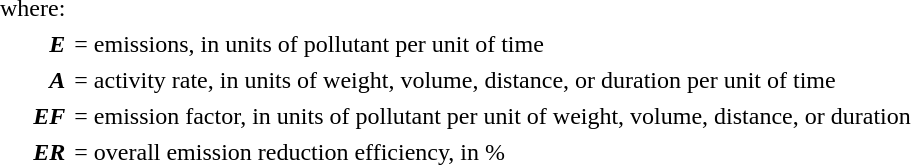<table border="0" cellpadding="2">
<tr>
<td align=right>where:</td>
<td> </td>
</tr>
<tr>
<th align=right><em>E</em></th>
<td align=left>= emissions, in units of pollutant per unit of time</td>
</tr>
<tr>
<th align=right><em>A</em></th>
<td align=left>= activity rate, in units of weight, volume, distance, or duration per unit of time</td>
</tr>
<tr>
<th align=right><em>EF </em></th>
<td align=left>= emission factor, in units of pollutant per unit of weight, volume, distance, or duration</td>
</tr>
<tr>
<th align=right><em>ER</em></th>
<td align=left>= overall emission reduction efficiency, in %</td>
</tr>
</table>
